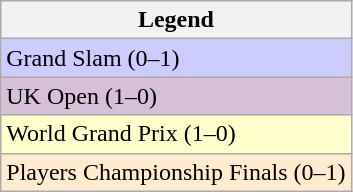<table class="wikitable">
<tr>
<th>Legend</th>
</tr>
<tr style="background:#ccf;">
<td>Grand Slam (0–1)</td>
</tr>
<tr style="background:thistle">
<td>UK Open (1–0)</td>
</tr>
<tr style="background:#ffc;">
<td>World Grand Prix (1–0)</td>
</tr>
<tr style="background:#ffebcd;">
<td>Players Championship Finals  (0–1)</td>
</tr>
</table>
